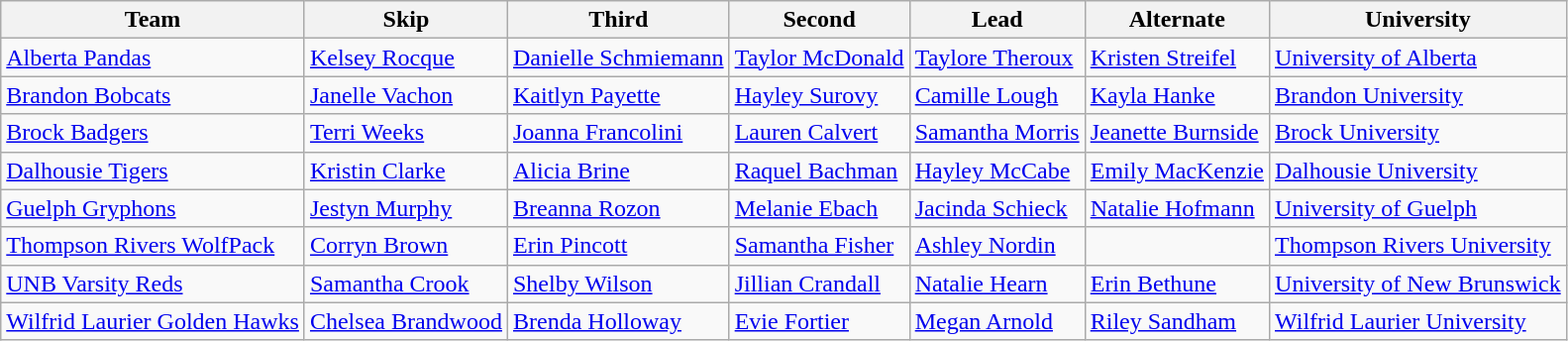<table class=wikitable>
<tr>
<th>Team</th>
<th>Skip</th>
<th>Third</th>
<th>Second</th>
<th>Lead</th>
<th>Alternate</th>
<th>University</th>
</tr>
<tr>
<td><a href='#'>Alberta Pandas</a></td>
<td><a href='#'>Kelsey Rocque</a></td>
<td><a href='#'>Danielle Schmiemann</a></td>
<td><a href='#'>Taylor McDonald</a></td>
<td><a href='#'>Taylore Theroux</a></td>
<td><a href='#'>Kristen Streifel</a></td>
<td> <a href='#'>University of Alberta</a></td>
</tr>
<tr>
<td><a href='#'>Brandon Bobcats</a></td>
<td><a href='#'>Janelle Vachon</a></td>
<td><a href='#'>Kaitlyn Payette</a></td>
<td><a href='#'>Hayley Surovy</a></td>
<td><a href='#'>Camille Lough</a></td>
<td><a href='#'>Kayla Hanke</a></td>
<td> <a href='#'>Brandon University</a></td>
</tr>
<tr>
<td><a href='#'>Brock Badgers</a></td>
<td><a href='#'>Terri Weeks</a></td>
<td><a href='#'>Joanna Francolini</a></td>
<td><a href='#'>Lauren Calvert</a></td>
<td><a href='#'>Samantha Morris</a></td>
<td><a href='#'>Jeanette Burnside</a></td>
<td> <a href='#'>Brock University</a></td>
</tr>
<tr>
<td><a href='#'>Dalhousie Tigers</a></td>
<td><a href='#'>Kristin Clarke</a></td>
<td><a href='#'>Alicia Brine</a></td>
<td><a href='#'>Raquel Bachman</a></td>
<td><a href='#'>Hayley McCabe</a></td>
<td><a href='#'>Emily MacKenzie</a></td>
<td> <a href='#'>Dalhousie University</a></td>
</tr>
<tr>
<td><a href='#'>Guelph Gryphons</a></td>
<td><a href='#'>Jestyn Murphy</a></td>
<td><a href='#'>Breanna Rozon</a></td>
<td><a href='#'>Melanie Ebach</a></td>
<td><a href='#'>Jacinda Schieck</a></td>
<td><a href='#'>Natalie Hofmann</a></td>
<td> <a href='#'>University of Guelph</a></td>
</tr>
<tr>
<td><a href='#'>Thompson Rivers WolfPack</a></td>
<td><a href='#'>Corryn Brown</a></td>
<td><a href='#'>Erin Pincott</a></td>
<td><a href='#'>Samantha Fisher</a></td>
<td><a href='#'>Ashley Nordin</a></td>
<td></td>
<td> <a href='#'>Thompson Rivers University</a></td>
</tr>
<tr>
<td><a href='#'>UNB Varsity Reds</a></td>
<td><a href='#'>Samantha Crook</a></td>
<td><a href='#'>Shelby Wilson</a></td>
<td><a href='#'>Jillian Crandall</a></td>
<td><a href='#'>Natalie Hearn</a></td>
<td><a href='#'>Erin Bethune</a></td>
<td> <a href='#'>University of New Brunswick</a></td>
</tr>
<tr>
<td><a href='#'>Wilfrid Laurier Golden Hawks</a></td>
<td><a href='#'>Chelsea Brandwood</a></td>
<td><a href='#'>Brenda Holloway</a></td>
<td><a href='#'>Evie Fortier</a></td>
<td><a href='#'>Megan Arnold</a></td>
<td><a href='#'>Riley Sandham</a></td>
<td> <a href='#'>Wilfrid Laurier University</a></td>
</tr>
</table>
